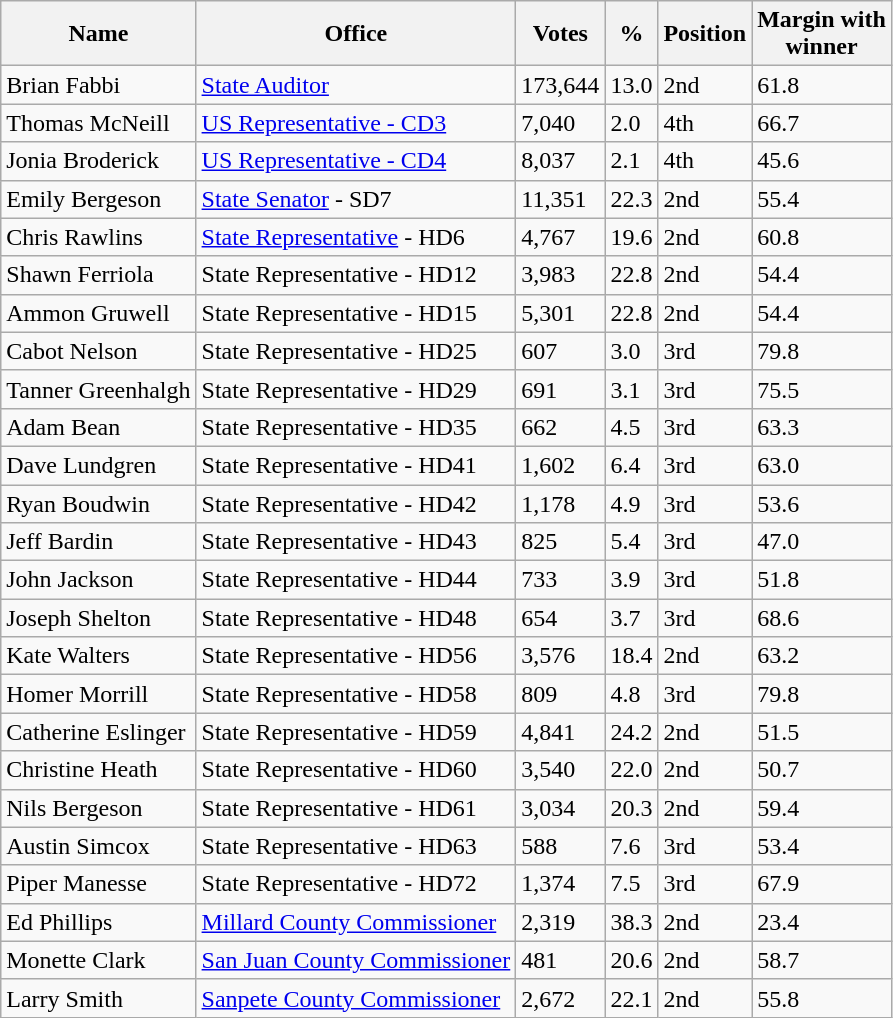<table class="wikitable sortable">
<tr>
<th>Name</th>
<th>Office</th>
<th>Votes</th>
<th>%</th>
<th>Position</th>
<th>Margin with<br>winner</th>
</tr>
<tr>
<td>Brian Fabbi</td>
<td><a href='#'>State Auditor</a></td>
<td>173,644</td>
<td>13.0</td>
<td>2nd</td>
<td>61.8</td>
</tr>
<tr>
<td>Thomas McNeill</td>
<td><a href='#'>US Representative - CD3</a></td>
<td>7,040</td>
<td>2.0</td>
<td>4th</td>
<td>66.7</td>
</tr>
<tr>
<td>Jonia Broderick</td>
<td><a href='#'>US Representative - CD4</a></td>
<td>8,037</td>
<td>2.1</td>
<td>4th</td>
<td>45.6</td>
</tr>
<tr>
<td>Emily Bergeson</td>
<td><a href='#'>State Senator</a> - SD7</td>
<td>11,351</td>
<td>22.3</td>
<td>2nd</td>
<td>55.4</td>
</tr>
<tr>
<td>Chris Rawlins</td>
<td><a href='#'>State Representative</a> - HD6</td>
<td>4,767</td>
<td>19.6</td>
<td>2nd</td>
<td>60.8</td>
</tr>
<tr>
<td>Shawn Ferriola</td>
<td>State Representative - HD12</td>
<td>3,983</td>
<td>22.8</td>
<td>2nd</td>
<td>54.4</td>
</tr>
<tr>
<td>Ammon Gruwell</td>
<td>State Representative - HD15</td>
<td>5,301</td>
<td>22.8</td>
<td>2nd</td>
<td>54.4</td>
</tr>
<tr>
<td>Cabot Nelson</td>
<td>State Representative - HD25</td>
<td>607</td>
<td>3.0</td>
<td>3rd</td>
<td>79.8</td>
</tr>
<tr>
<td>Tanner Greenhalgh</td>
<td>State Representative - HD29</td>
<td>691</td>
<td>3.1</td>
<td>3rd</td>
<td>75.5</td>
</tr>
<tr>
<td>Adam Bean</td>
<td>State Representative - HD35</td>
<td>662</td>
<td>4.5</td>
<td>3rd</td>
<td>63.3</td>
</tr>
<tr>
<td>Dave Lundgren</td>
<td>State Representative - HD41</td>
<td>1,602</td>
<td>6.4</td>
<td>3rd</td>
<td>63.0</td>
</tr>
<tr>
<td>Ryan Boudwin</td>
<td>State Representative - HD42</td>
<td>1,178</td>
<td>4.9</td>
<td>3rd</td>
<td>53.6</td>
</tr>
<tr>
<td>Jeff Bardin</td>
<td>State Representative - HD43</td>
<td>825</td>
<td>5.4</td>
<td>3rd</td>
<td>47.0</td>
</tr>
<tr>
<td>John Jackson</td>
<td>State Representative - HD44</td>
<td>733</td>
<td>3.9</td>
<td>3rd</td>
<td>51.8</td>
</tr>
<tr>
<td>Joseph Shelton</td>
<td>State Representative - HD48</td>
<td>654</td>
<td>3.7</td>
<td>3rd</td>
<td>68.6</td>
</tr>
<tr>
<td>Kate Walters</td>
<td>State Representative - HD56</td>
<td>3,576</td>
<td>18.4</td>
<td>2nd</td>
<td>63.2</td>
</tr>
<tr>
<td>Homer Morrill</td>
<td>State Representative - HD58</td>
<td>809</td>
<td>4.8</td>
<td>3rd</td>
<td>79.8</td>
</tr>
<tr>
<td>Catherine Eslinger</td>
<td>State Representative - HD59</td>
<td>4,841</td>
<td>24.2</td>
<td>2nd</td>
<td>51.5</td>
</tr>
<tr>
<td>Christine Heath</td>
<td>State Representative - HD60</td>
<td>3,540</td>
<td>22.0</td>
<td>2nd</td>
<td>50.7</td>
</tr>
<tr>
<td>Nils Bergeson</td>
<td>State Representative - HD61</td>
<td>3,034</td>
<td>20.3</td>
<td>2nd</td>
<td>59.4</td>
</tr>
<tr>
<td>Austin Simcox</td>
<td>State Representative - HD63</td>
<td>588</td>
<td>7.6</td>
<td>3rd</td>
<td>53.4</td>
</tr>
<tr>
<td>Piper Manesse</td>
<td>State Representative - HD72</td>
<td>1,374</td>
<td>7.5</td>
<td>3rd</td>
<td>67.9</td>
</tr>
<tr>
<td>Ed Phillips</td>
<td><a href='#'>Millard County Commissioner</a></td>
<td>2,319</td>
<td>38.3</td>
<td>2nd</td>
<td>23.4</td>
</tr>
<tr>
<td>Monette Clark</td>
<td><a href='#'>San Juan County Commissioner</a></td>
<td>481</td>
<td>20.6</td>
<td>2nd</td>
<td>58.7</td>
</tr>
<tr>
<td>Larry Smith</td>
<td><a href='#'>Sanpete County Commissioner</a></td>
<td>2,672</td>
<td>22.1</td>
<td>2nd</td>
<td>55.8</td>
</tr>
</table>
